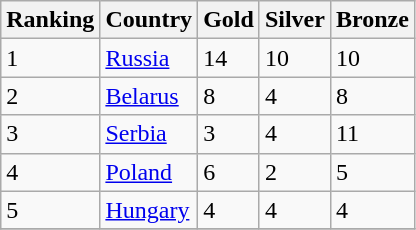<table class="wikitable">
<tr>
<th>Ranking</th>
<th>Country</th>
<th>Gold </th>
<th>Silver </th>
<th>Bronze </th>
</tr>
<tr>
<td>1</td>
<td> <a href='#'>Russia</a></td>
<td>14</td>
<td>10</td>
<td>10</td>
</tr>
<tr>
<td>2</td>
<td> <a href='#'>Belarus</a></td>
<td>8</td>
<td>4</td>
<td>8</td>
</tr>
<tr>
<td>3</td>
<td> <a href='#'>Serbia</a></td>
<td>3</td>
<td>4</td>
<td>11</td>
</tr>
<tr>
<td>4</td>
<td> <a href='#'>Poland</a></td>
<td>6</td>
<td>2</td>
<td>5</td>
</tr>
<tr>
<td>5</td>
<td> <a href='#'>Hungary</a></td>
<td>4</td>
<td>4</td>
<td>4</td>
</tr>
<tr>
</tr>
</table>
